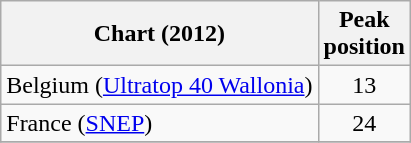<table class="wikitable sortable">
<tr>
<th>Chart (2012)</th>
<th>Peak<br>position</th>
</tr>
<tr>
<td>Belgium (<a href='#'>Ultratop 40 Wallonia</a>)</td>
<td align="center">13</td>
</tr>
<tr>
<td>France (<a href='#'>SNEP</a>)</td>
<td align="center">24</td>
</tr>
<tr>
</tr>
</table>
